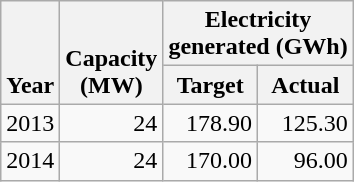<table class="wikitable sortable" style="text-align:right;">
<tr>
<th style="vertical-align:bottom;" rowspan=2>Year</th>
<th style="vertical-align:bottom;" rowspan=2>Capacity<br>(MW)</th>
<th style="vertical-align:bottom;" colspan=2>Electricity<br>generated (GWh)</th>
</tr>
<tr>
<th>Target</th>
<th>Actual</th>
</tr>
<tr>
<td>2013</td>
<td>24</td>
<td>178.90</td>
<td>125.30</td>
</tr>
<tr>
<td>2014</td>
<td>24</td>
<td>170.00</td>
<td>96.00</td>
</tr>
</table>
